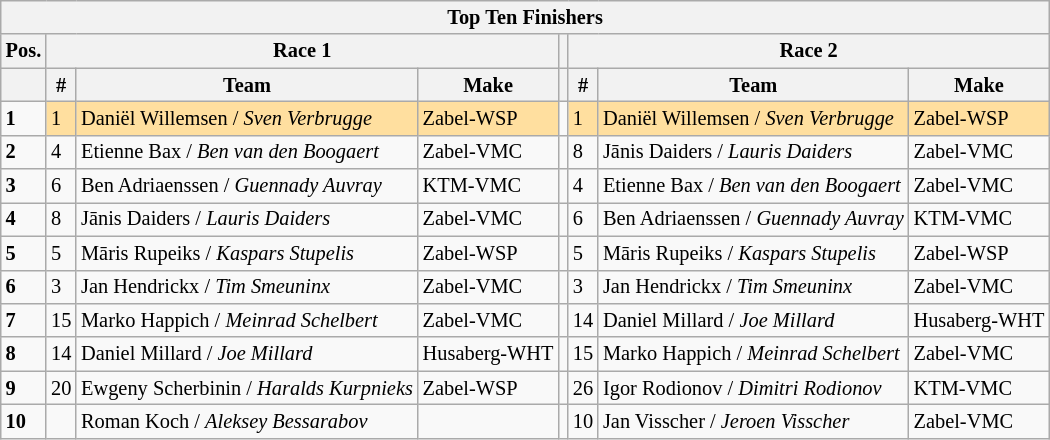<table class="wikitable" style="font-size: 85%;">
<tr>
<th colspan=8>Top Ten Finishers</th>
</tr>
<tr>
<th>Pos.</th>
<th colspan=3>Race 1</th>
<th></th>
<th colspan=3>Race 2</th>
</tr>
<tr>
<th></th>
<th>#</th>
<th>Team</th>
<th>Make</th>
<th></th>
<th>#</th>
<th>Team</th>
<th>Make</th>
</tr>
<tr>
<td><strong>1</strong></td>
<td style="background:#ffdf9f;">1</td>
<td style="background:#ffdf9f;"> Daniël Willemsen / <em>Sven Verbrugge</em></td>
<td style="background:#ffdf9f;">Zabel-WSP</td>
<td></td>
<td style="background:#ffdf9f;">1</td>
<td style="background:#ffdf9f;"> Daniël Willemsen / <em>Sven Verbrugge</em></td>
<td style="background:#ffdf9f;">Zabel-WSP</td>
</tr>
<tr>
<td><strong>2</strong></td>
<td>4</td>
<td> Etienne Bax / <em>Ben van den Boogaert</em></td>
<td>Zabel-VMC</td>
<td></td>
<td>8</td>
<td> Jānis Daiders / <em>Lauris Daiders</em></td>
<td>Zabel-VMC</td>
</tr>
<tr>
<td><strong>3</strong></td>
<td>6</td>
<td> Ben Adriaenssen / <em>Guennady Auvray</em></td>
<td>KTM-VMC</td>
<td></td>
<td>4</td>
<td> Etienne Bax / <em>Ben van den Boogaert</em></td>
<td>Zabel-VMC</td>
</tr>
<tr>
<td><strong>4</strong></td>
<td>8</td>
<td> Jānis Daiders / <em>Lauris Daiders</em></td>
<td>Zabel-VMC</td>
<td></td>
<td>6</td>
<td> Ben Adriaenssen / <em>Guennady Auvray</em></td>
<td>KTM-VMC</td>
</tr>
<tr>
<td><strong>5</strong></td>
<td>5</td>
<td> Māris Rupeiks / <em>Kaspars Stupelis</em></td>
<td>Zabel-WSP</td>
<td></td>
<td>5</td>
<td> Māris Rupeiks / <em>Kaspars Stupelis</em></td>
<td>Zabel-WSP</td>
</tr>
<tr>
<td><strong>6</strong></td>
<td>3</td>
<td> Jan Hendrickx / <em>Tim Smeuninx</em></td>
<td>Zabel-VMC</td>
<td></td>
<td>3</td>
<td> Jan Hendrickx / <em>Tim Smeuninx</em></td>
<td>Zabel-VMC</td>
</tr>
<tr>
<td><strong>7</strong></td>
<td>15</td>
<td> Marko Happich / <em>Meinrad Schelbert</em></td>
<td>Zabel-VMC</td>
<td></td>
<td>14</td>
<td> Daniel Millard / <em>Joe Millard</em></td>
<td>Husaberg-WHT</td>
</tr>
<tr>
<td><strong>8</strong></td>
<td>14</td>
<td> Daniel Millard / <em>Joe Millard</em></td>
<td>Husaberg-WHT</td>
<td></td>
<td>15</td>
<td> Marko Happich / <em>Meinrad Schelbert</em></td>
<td>Zabel-VMC</td>
</tr>
<tr>
<td><strong>9</strong></td>
<td>20</td>
<td> Ewgeny Scherbinin / <em>Haralds Kurpnieks</em></td>
<td>Zabel-WSP</td>
<td></td>
<td>26</td>
<td> Igor Rodionov / <em>Dimitri Rodionov</em></td>
<td>KTM-VMC</td>
</tr>
<tr>
<td><strong>10</strong></td>
<td></td>
<td> Roman Koch / <em>Aleksey Bessarabov</em></td>
<td></td>
<td></td>
<td>10</td>
<td> Jan Visscher / <em>Jeroen Visscher</em></td>
<td>Zabel-VMC</td>
</tr>
</table>
